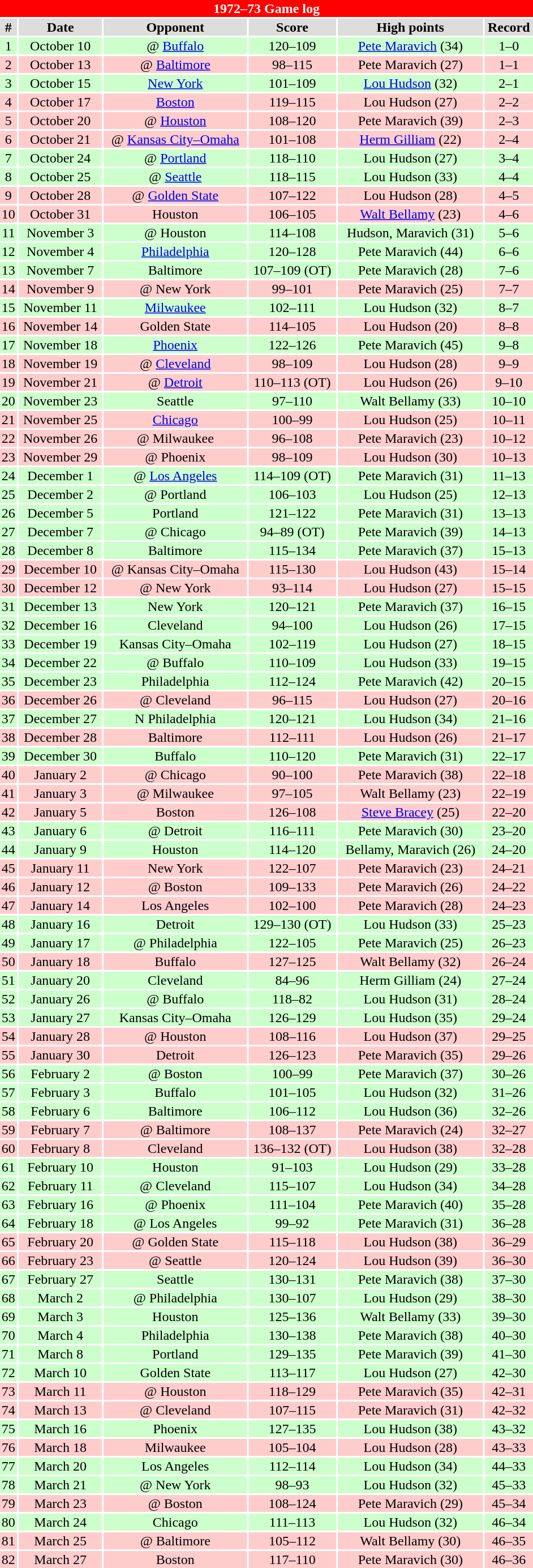<table class="toccolours collapsible" width=50% style="clear:both; margin:1.5em auto; text-align:center">
<tr>
<th colspan=11 style="background:#FF0000; color:#FFFFFF;">1972–73 Game log</th>
</tr>
<tr align="center" bgcolor="#dddddd">
<td><strong>#</strong></td>
<td><strong>Date</strong></td>
<td><strong>Opponent</strong></td>
<td><strong>Score</strong></td>
<td><strong>High points</strong></td>
<td><strong>Record</strong></td>
</tr>
<tr align="center" bgcolor="ccffcc">
<td>1</td>
<td>October 10</td>
<td>@ <a href='#'>Buffalo</a></td>
<td>120–109</td>
<td><a href='#'>Pete Maravich</a> (34)</td>
<td>1–0</td>
</tr>
<tr align="center" bgcolor="ffcccc">
<td>2</td>
<td>October 13</td>
<td>@ <a href='#'>Baltimore</a></td>
<td>98–115</td>
<td>Pete Maravich (27)</td>
<td>1–1</td>
</tr>
<tr align="center" bgcolor="ccffcc">
<td>3</td>
<td>October 15</td>
<td><a href='#'>New York</a></td>
<td>101–109</td>
<td><a href='#'>Lou Hudson</a> (32)</td>
<td>2–1</td>
</tr>
<tr align="center" bgcolor="ffcccc">
<td>4</td>
<td>October 17</td>
<td><a href='#'>Boston</a></td>
<td>119–115</td>
<td>Lou Hudson (27)</td>
<td>2–2</td>
</tr>
<tr align="center" bgcolor="ffcccc">
<td>5</td>
<td>October 20</td>
<td>@ <a href='#'>Houston</a></td>
<td>108–120</td>
<td>Pete Maravich (39)</td>
<td>2–3</td>
</tr>
<tr align="center" bgcolor="ffcccc">
<td>6</td>
<td>October 21</td>
<td>@ <a href='#'>Kansas City–Omaha</a></td>
<td>101–108</td>
<td><a href='#'>Herm Gilliam</a> (22)</td>
<td>2–4</td>
</tr>
<tr align="center" bgcolor="ccffcc">
<td>7</td>
<td>October 24</td>
<td>@ <a href='#'>Portland</a></td>
<td>118–110</td>
<td>Lou Hudson (27)</td>
<td>3–4</td>
</tr>
<tr align="center" bgcolor="ccffcc">
<td>8</td>
<td>October 25</td>
<td>@ <a href='#'>Seattle</a></td>
<td>118–115</td>
<td>Lou Hudson (33)</td>
<td>4–4</td>
</tr>
<tr align="center" bgcolor="ffcccc">
<td>9</td>
<td>October 28</td>
<td>@ <a href='#'>Golden State</a></td>
<td>107–122</td>
<td>Lou Hudson (28)</td>
<td>4–5</td>
</tr>
<tr align="center" bgcolor="ffcccc">
<td>10</td>
<td>October 31</td>
<td>Houston</td>
<td>106–105</td>
<td><a href='#'>Walt Bellamy</a> (23)</td>
<td>4–6</td>
</tr>
<tr align="center" bgcolor="ccffcc">
<td>11</td>
<td>November 3</td>
<td>@ Houston</td>
<td>114–108</td>
<td>Hudson, Maravich (31)</td>
<td>5–6</td>
</tr>
<tr align="center" bgcolor="ccffcc">
<td>12</td>
<td>November 4</td>
<td><a href='#'>Philadelphia</a></td>
<td>120–128</td>
<td>Pete Maravich (44)</td>
<td>6–6</td>
</tr>
<tr align="center" bgcolor="ccffcc">
<td>13</td>
<td>November 7</td>
<td>Baltimore</td>
<td>107–109 (OT)</td>
<td>Pete Maravich (28)</td>
<td>7–6</td>
</tr>
<tr align="center" bgcolor="ffcccc">
<td>14</td>
<td>November 9</td>
<td>@ New York</td>
<td>99–101</td>
<td>Pete Maravich (25)</td>
<td>7–7</td>
</tr>
<tr align="center" bgcolor="ccffcc">
<td>15</td>
<td>November 11</td>
<td><a href='#'>Milwaukee</a></td>
<td>102–111</td>
<td>Lou Hudson (32)</td>
<td>8–7</td>
</tr>
<tr align="center" bgcolor="ffcccc">
<td>16</td>
<td>November 14</td>
<td>Golden State</td>
<td>114–105</td>
<td>Lou Hudson (20)</td>
<td>8–8</td>
</tr>
<tr align="center" bgcolor="ccffcc">
<td>17</td>
<td>November 18</td>
<td><a href='#'>Phoenix</a></td>
<td>122–126</td>
<td>Pete Maravich (45)</td>
<td>9–8</td>
</tr>
<tr align="center" bgcolor="ffcccc">
<td>18</td>
<td>November 19</td>
<td>@ <a href='#'>Cleveland</a></td>
<td>98–109</td>
<td>Lou Hudson (28)</td>
<td>9–9</td>
</tr>
<tr align="center" bgcolor="ffcccc">
<td>19</td>
<td>November 21</td>
<td>@ <a href='#'>Detroit</a></td>
<td>110–113 (OT)</td>
<td>Lou Hudson (26)</td>
<td>9–10</td>
</tr>
<tr align="center" bgcolor="ccffcc">
<td>20</td>
<td>November 23</td>
<td>Seattle</td>
<td>97–110</td>
<td>Walt Bellamy (33)</td>
<td>10–10</td>
</tr>
<tr align="center" bgcolor="ffcccc">
<td>21</td>
<td>November 25</td>
<td><a href='#'>Chicago</a></td>
<td>100–99</td>
<td>Lou Hudson (25)</td>
<td>10–11</td>
</tr>
<tr align="center" bgcolor="ffcccc">
<td>22</td>
<td>November 26</td>
<td>@ Milwaukee</td>
<td>96–108</td>
<td>Pete Maravich (23)</td>
<td>10–12</td>
</tr>
<tr align="center" bgcolor="ffcccc">
<td>23</td>
<td>November 29</td>
<td>@ Phoenix</td>
<td>98–109</td>
<td>Lou Hudson (30)</td>
<td>10–13</td>
</tr>
<tr align="center" bgcolor="ccffcc">
<td>24</td>
<td>December 1</td>
<td>@ <a href='#'>Los Angeles</a></td>
<td>114–109 (OT)</td>
<td>Pete Maravich (31)</td>
<td>11–13</td>
</tr>
<tr align="center" bgcolor="ccffcc">
<td>25</td>
<td>December 2</td>
<td>@ Portland</td>
<td>106–103</td>
<td>Lou Hudson (25)</td>
<td>12–13</td>
</tr>
<tr align="center" bgcolor="ccffcc">
<td>26</td>
<td>December 5</td>
<td>Portland</td>
<td>121–122</td>
<td>Pete Maravich (31)</td>
<td>13–13</td>
</tr>
<tr align="center" bgcolor="ccffcc">
<td>27</td>
<td>December 7</td>
<td>@ Chicago</td>
<td>94–89 (OT)</td>
<td>Pete Maravich (39)</td>
<td>14–13</td>
</tr>
<tr align="center" bgcolor="ccffcc">
<td>28</td>
<td>December 8</td>
<td>Baltimore</td>
<td>115–134</td>
<td>Pete Maravich (37)</td>
<td>15–13</td>
</tr>
<tr align="center" bgcolor="ffcccc">
<td>29</td>
<td>December 10</td>
<td>@ Kansas City–Omaha</td>
<td>115–130</td>
<td>Lou Hudson (43)</td>
<td>15–14</td>
</tr>
<tr align="center" bgcolor="ffcccc">
<td>30</td>
<td>December 12</td>
<td>@ New York</td>
<td>93–114</td>
<td>Lou Hudson (27)</td>
<td>15–15</td>
</tr>
<tr align="center" bgcolor="ccffcc">
<td>31</td>
<td>December 13</td>
<td>New York</td>
<td>120–121</td>
<td>Pete Maravich (37)</td>
<td>16–15</td>
</tr>
<tr align="center" bgcolor="ccffcc">
<td>32</td>
<td>December 16</td>
<td>Cleveland</td>
<td>94–100</td>
<td>Lou Hudson (26)</td>
<td>17–15</td>
</tr>
<tr align="center" bgcolor="ccffcc">
<td>33</td>
<td>December 19</td>
<td>Kansas City–Omaha</td>
<td>102–119</td>
<td>Lou Hudson (27)</td>
<td>18–15</td>
</tr>
<tr align="center" bgcolor="ccffcc">
<td>34</td>
<td>December 22</td>
<td>@ Buffalo</td>
<td>110–109</td>
<td>Lou Hudson (33)</td>
<td>19–15</td>
</tr>
<tr align="center" bgcolor="ccffcc">
<td>35</td>
<td>December 23</td>
<td>Philadelphia</td>
<td>112–124</td>
<td>Pete Maravich (42)</td>
<td>20–15</td>
</tr>
<tr align="center" bgcolor="ffcccc">
<td>36</td>
<td>December 26</td>
<td>@ Cleveland</td>
<td>96–115</td>
<td>Lou Hudson (27)</td>
<td>20–16</td>
</tr>
<tr align="center" bgcolor="ccffcc">
<td>37</td>
<td>December 27</td>
<td>N Philadelphia</td>
<td>120–121</td>
<td>Lou Hudson (34)</td>
<td>21–16</td>
</tr>
<tr align="center" bgcolor="ffcccc">
<td>38</td>
<td>December 28</td>
<td>Baltimore</td>
<td>112–111</td>
<td>Lou Hudson (26)</td>
<td>21–17</td>
</tr>
<tr align="center" bgcolor="ccffcc">
<td>39</td>
<td>December 30</td>
<td>Buffalo</td>
<td>110–120</td>
<td>Pete Maravich (31)</td>
<td>22–17</td>
</tr>
<tr align="center" bgcolor="ffcccc">
<td>40</td>
<td>January 2</td>
<td>@ Chicago</td>
<td>90–100</td>
<td>Pete Maravich (38)</td>
<td>22–18</td>
</tr>
<tr align="center" bgcolor="ffcccc">
<td>41</td>
<td>January 3</td>
<td>@ Milwaukee</td>
<td>97–105</td>
<td>Walt Bellamy (23)</td>
<td>22–19</td>
</tr>
<tr align="center" bgcolor="ffcccc">
<td>42</td>
<td>January 5</td>
<td>Boston</td>
<td>126–108</td>
<td><a href='#'>Steve Bracey</a> (25)</td>
<td>22–20</td>
</tr>
<tr align="center" bgcolor="ccffcc">
<td>43</td>
<td>January 6</td>
<td>@ Detroit</td>
<td>116–111</td>
<td>Pete Maravich (30)</td>
<td>23–20</td>
</tr>
<tr align="center" bgcolor="ccffcc">
<td>44</td>
<td>January 9</td>
<td>Houston</td>
<td>114–120</td>
<td>Bellamy, Maravich (26)</td>
<td>24–20</td>
</tr>
<tr align="center" bgcolor="ffcccc">
<td>45</td>
<td>January 11</td>
<td>New York</td>
<td>122–107</td>
<td>Pete Maravich (23)</td>
<td>24–21</td>
</tr>
<tr align="center" bgcolor="ffcccc">
<td>46</td>
<td>January 12</td>
<td>@ Boston</td>
<td>109–133</td>
<td>Pete Maravich (26)</td>
<td>24–22</td>
</tr>
<tr align="center" bgcolor="ffcccc">
<td>47</td>
<td>January 14</td>
<td>Los Angeles</td>
<td>102–100</td>
<td>Pete Maravich (28)</td>
<td>24–23</td>
</tr>
<tr align="center" bgcolor="ccffcc">
<td>48</td>
<td>January 16</td>
<td>Detroit</td>
<td>129–130 (OT)</td>
<td>Lou Hudson (33)</td>
<td>25–23</td>
</tr>
<tr align="center" bgcolor="ccffcc">
<td>49</td>
<td>January 17</td>
<td>@ Philadelphia</td>
<td>122–105</td>
<td>Pete Maravich (25)</td>
<td>26–23</td>
</tr>
<tr align="center" bgcolor="ffcccc">
<td>50</td>
<td>January 18</td>
<td>Buffalo</td>
<td>127–125</td>
<td>Walt Bellamy (32)</td>
<td>26–24</td>
</tr>
<tr align="center" bgcolor="ccffcc">
<td>51</td>
<td>January 20</td>
<td>Cleveland</td>
<td>84–96</td>
<td>Herm Gilliam (24)</td>
<td>27–24</td>
</tr>
<tr align="center" bgcolor="ccffcc">
<td>52</td>
<td>January 26</td>
<td>@ Buffalo</td>
<td>118–82</td>
<td>Lou Hudson (31)</td>
<td>28–24</td>
</tr>
<tr align="center" bgcolor="ccffcc">
<td>53</td>
<td>January 27</td>
<td>Kansas City–Omaha</td>
<td>126–129</td>
<td>Lou Hudson (35)</td>
<td>29–24</td>
</tr>
<tr align="center" bgcolor="ffcccc">
<td>54</td>
<td>January 28</td>
<td>@ Houston</td>
<td>108–116</td>
<td>Lou Hudson (37)</td>
<td>29–25</td>
</tr>
<tr align="center" bgcolor="ffcccc">
<td>55</td>
<td>January 30</td>
<td>Detroit</td>
<td>126–123</td>
<td>Pete Maravich (35)</td>
<td>29–26</td>
</tr>
<tr align="center" bgcolor="ccffcc">
<td>56</td>
<td>February 2</td>
<td>@ Boston</td>
<td>100–99</td>
<td>Pete Maravich (37)</td>
<td>30–26</td>
</tr>
<tr align="center" bgcolor="ccffcc">
<td>57</td>
<td>February 3</td>
<td>Buffalo</td>
<td>101–105</td>
<td>Lou Hudson (32)</td>
<td>31–26</td>
</tr>
<tr align="center" bgcolor="ccffcc">
<td>58</td>
<td>February 6</td>
<td>Baltimore</td>
<td>106–112</td>
<td>Lou Hudson (36)</td>
<td>32–26</td>
</tr>
<tr align="center" bgcolor="ffcccc">
<td>59</td>
<td>February 7</td>
<td>@ Baltimore</td>
<td>108–137</td>
<td>Pete Maravich (24)</td>
<td>32–27</td>
</tr>
<tr align="center" bgcolor="ffcccc">
<td>60</td>
<td>February 8</td>
<td>Cleveland</td>
<td>136–132 (OT)</td>
<td>Lou Hudson (38)</td>
<td>32–28</td>
</tr>
<tr align="center" bgcolor="ccffcc">
<td>61</td>
<td>February 10</td>
<td>Houston</td>
<td>91–103</td>
<td>Lou Hudson (29)</td>
<td>33–28</td>
</tr>
<tr align="center" bgcolor="ccffcc">
<td>62</td>
<td>February 11</td>
<td>@ Cleveland</td>
<td>115–107</td>
<td>Lou Hudson (34)</td>
<td>34–28</td>
</tr>
<tr align="center" bgcolor="ccffcc">
<td>63</td>
<td>February 16</td>
<td>@ Phoenix</td>
<td>111–104</td>
<td>Pete Maravich (40)</td>
<td>35–28</td>
</tr>
<tr align="center" bgcolor="ccffcc">
<td>64</td>
<td>February 18</td>
<td>@ Los Angeles</td>
<td>99–92</td>
<td>Pete Maravich (31)</td>
<td>36–28</td>
</tr>
<tr align="center" bgcolor="ffcccc">
<td>65</td>
<td>February 20</td>
<td>@ Golden State</td>
<td>115–118</td>
<td>Lou Hudson (38)</td>
<td>36–29</td>
</tr>
<tr align="center" bgcolor="ffcccc">
<td>66</td>
<td>February 23</td>
<td>@ Seattle</td>
<td>120–124</td>
<td>Lou Hudson (39)</td>
<td>36–30</td>
</tr>
<tr align="center" bgcolor="ccffcc">
<td>67</td>
<td>February 27</td>
<td>Seattle</td>
<td>130–131</td>
<td>Pete Maravich (38)</td>
<td>37–30</td>
</tr>
<tr align="center" bgcolor="ccffcc">
<td>68</td>
<td>March 2</td>
<td>@ Philadelphia</td>
<td>130–107</td>
<td>Lou Hudson (29)</td>
<td>38–30</td>
</tr>
<tr align="center" bgcolor="ccffcc">
<td>69</td>
<td>March 3</td>
<td>Houston</td>
<td>125–136</td>
<td>Walt Bellamy (33)</td>
<td>39–30</td>
</tr>
<tr align="center" bgcolor="ccffcc">
<td>70</td>
<td>March 4</td>
<td>Philadelphia</td>
<td>130–138</td>
<td>Pete Maravich (38)</td>
<td>40–30</td>
</tr>
<tr align="center" bgcolor="ccffcc">
<td>71</td>
<td>March 8</td>
<td>Portland</td>
<td>129–135</td>
<td>Pete Maravich (39)</td>
<td>41–30</td>
</tr>
<tr align="center" bgcolor="ccffcc">
<td>72</td>
<td>March 10</td>
<td>Golden State</td>
<td>113–117</td>
<td>Lou Hudson (27)</td>
<td>42–30</td>
</tr>
<tr align="center" bgcolor="ffcccc">
<td>73</td>
<td>March 11</td>
<td>@ Houston</td>
<td>118–129</td>
<td>Pete Maravich (35)</td>
<td>42–31</td>
</tr>
<tr align="center" bgcolor="ffcccc">
<td>74</td>
<td>March 13</td>
<td>@ Cleveland</td>
<td>107–115</td>
<td>Pete Maravich (31)</td>
<td>42–32</td>
</tr>
<tr align="center" bgcolor="ccffcc">
<td>75</td>
<td>March 16</td>
<td>Phoenix</td>
<td>127–135</td>
<td>Lou Hudson (38)</td>
<td>43–32</td>
</tr>
<tr align="center" bgcolor="ffcccc">
<td>76</td>
<td>March 18</td>
<td>Milwaukee</td>
<td>105–104</td>
<td>Lou Hudson (28)</td>
<td>43–33</td>
</tr>
<tr align="center" bgcolor="ccffcc">
<td>77</td>
<td>March 20</td>
<td>Los Angeles</td>
<td>112–114</td>
<td>Lou Hudson (34)</td>
<td>44–33</td>
</tr>
<tr align="center" bgcolor="ccffcc">
<td>78</td>
<td>March 21</td>
<td>@ New York</td>
<td>98–93</td>
<td>Lou Hudson (32)</td>
<td>45–33</td>
</tr>
<tr align="center" bgcolor="ffcccc">
<td>79</td>
<td>March 23</td>
<td>@ Boston</td>
<td>108–124</td>
<td>Pete Maravich (29)</td>
<td>45–34</td>
</tr>
<tr align="center" bgcolor="ccffcc">
<td>80</td>
<td>March 24</td>
<td>Chicago</td>
<td>111–113</td>
<td>Lou Hudson (32)</td>
<td>46–34</td>
</tr>
<tr align="center" bgcolor="ffcccc">
<td>81</td>
<td>March 25</td>
<td>@ Baltimore</td>
<td>105–112</td>
<td>Walt Bellamy (30)</td>
<td>46–35</td>
</tr>
<tr align="center" bgcolor="ffcccc">
<td>82</td>
<td>March 27</td>
<td>Boston</td>
<td>117–110</td>
<td>Pete Maravich (30)</td>
<td>46–36</td>
</tr>
</table>
